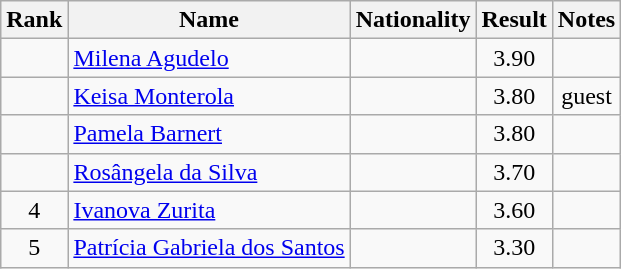<table class="wikitable sortable" style="text-align:center">
<tr>
<th>Rank</th>
<th>Name</th>
<th>Nationality</th>
<th>Result</th>
<th>Notes</th>
</tr>
<tr>
<td align=center></td>
<td align=left><a href='#'>Milena Agudelo</a></td>
<td align=left></td>
<td>3.90</td>
<td></td>
</tr>
<tr>
<td align=center></td>
<td align=left><a href='#'>Keisa Monterola</a></td>
<td align=left></td>
<td>3.80</td>
<td>guest</td>
</tr>
<tr>
<td align=center></td>
<td align=left><a href='#'>Pamela Barnert</a></td>
<td align=left></td>
<td>3.80</td>
<td></td>
</tr>
<tr>
<td align=center></td>
<td align=left><a href='#'>Rosângela da Silva</a></td>
<td align=left></td>
<td>3.70</td>
<td></td>
</tr>
<tr>
<td align=center>4</td>
<td align=left><a href='#'>Ivanova Zurita</a></td>
<td align=left></td>
<td>3.60</td>
<td></td>
</tr>
<tr>
<td align=center>5</td>
<td align=left><a href='#'>Patrícia Gabriela dos Santos</a></td>
<td align=left></td>
<td>3.30</td>
<td></td>
</tr>
</table>
